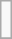<table class="wikitable">
<tr ---->
<td><br></td>
</tr>
<tr --->
</tr>
</table>
